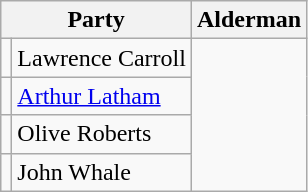<table class="wikitable">
<tr>
<th colspan="2">Party</th>
<th>Alderman</th>
</tr>
<tr>
<td></td>
<td>Lawrence Carroll</td>
</tr>
<tr>
<td></td>
<td><a href='#'>Arthur Latham</a></td>
</tr>
<tr>
<td></td>
<td>Olive Roberts</td>
</tr>
<tr>
<td></td>
<td>John Whale</td>
</tr>
</table>
